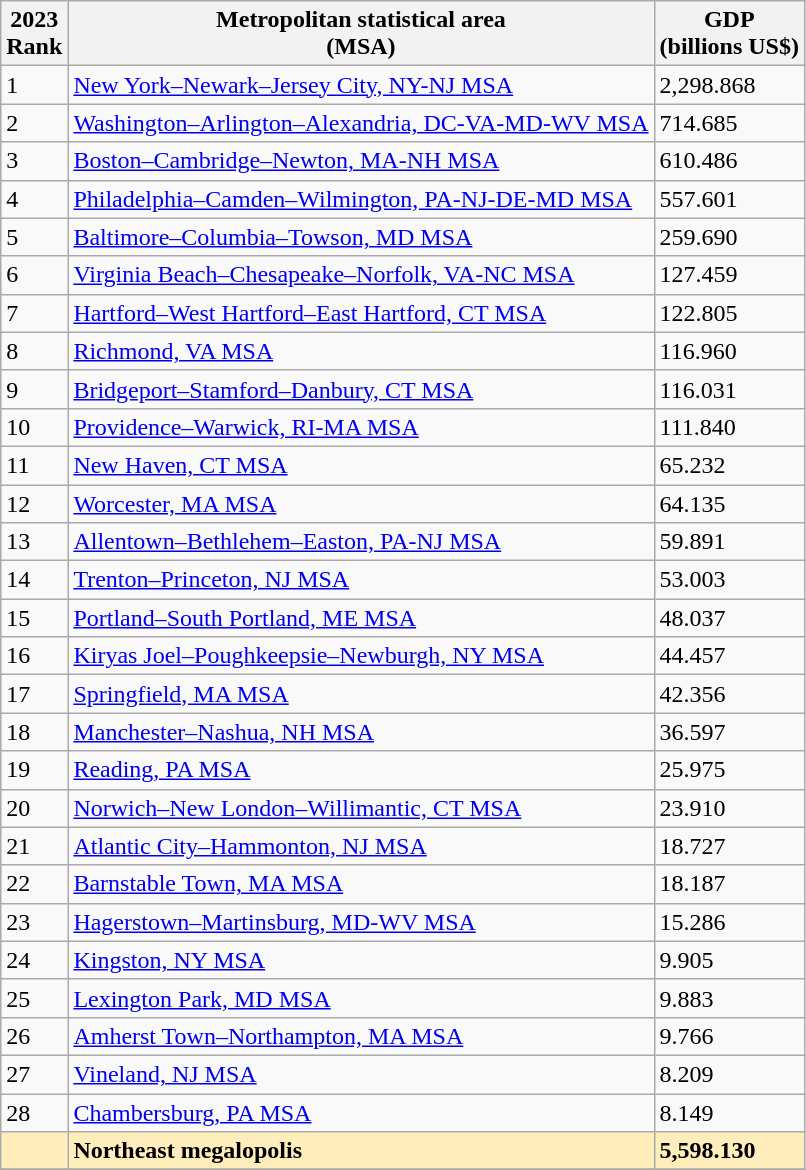<table class="wikitable sortable">
<tr>
<th>2023<br>Rank</th>
<th>Metropolitan statistical area<br>(MSA)</th>
<th>GDP<br>(billions US$)</th>
</tr>
<tr>
<td>1</td>
<td><a href='#'>New York–Newark–Jersey City, NY-NJ MSA</a></td>
<td>2,298.868</td>
</tr>
<tr>
<td>2</td>
<td><a href='#'>Washington–Arlington–Alexandria, DC-VA-MD-WV MSA</a></td>
<td>714.685</td>
</tr>
<tr>
<td>3</td>
<td><a href='#'>Boston–Cambridge–Newton, MA-NH MSA</a></td>
<td>610.486</td>
</tr>
<tr>
<td>4</td>
<td><a href='#'>Philadelphia–Camden–Wilmington, PA-NJ-DE-MD MSA</a></td>
<td>557.601</td>
</tr>
<tr>
<td>5</td>
<td><a href='#'>Baltimore–Columbia–Towson, MD MSA</a></td>
<td>259.690</td>
</tr>
<tr>
<td>6</td>
<td><a href='#'>Virginia Beach–Chesapeake–Norfolk, VA-NC MSA</a></td>
<td>127.459</td>
</tr>
<tr>
<td>7</td>
<td><a href='#'>Hartford–West Hartford–East Hartford, CT MSA</a></td>
<td>122.805</td>
</tr>
<tr>
<td>8</td>
<td><a href='#'>Richmond, VA MSA</a></td>
<td>116.960</td>
</tr>
<tr>
<td>9</td>
<td><a href='#'>Bridgeport–Stamford–Danbury, CT MSA</a></td>
<td>116.031</td>
</tr>
<tr>
<td>10</td>
<td><a href='#'>Providence–Warwick, RI-MA MSA</a></td>
<td>111.840</td>
</tr>
<tr>
<td>11</td>
<td><a href='#'>New Haven, CT MSA</a></td>
<td>65.232</td>
</tr>
<tr>
<td>12</td>
<td><a href='#'>Worcester, MA MSA</a></td>
<td>64.135</td>
</tr>
<tr>
<td>13</td>
<td><a href='#'>Allentown–Bethlehem–Easton, PA-NJ MSA</a></td>
<td>59.891</td>
</tr>
<tr>
<td>14</td>
<td><a href='#'>Trenton–Princeton, NJ MSA</a></td>
<td>53.003</td>
</tr>
<tr>
<td>15</td>
<td><a href='#'>Portland–South Portland, ME MSA</a></td>
<td>48.037</td>
</tr>
<tr>
<td>16</td>
<td><a href='#'>Kiryas Joel–Poughkeepsie–Newburgh, NY MSA</a></td>
<td>44.457</td>
</tr>
<tr>
<td>17</td>
<td><a href='#'>Springfield, MA MSA</a></td>
<td>42.356</td>
</tr>
<tr>
<td>18</td>
<td><a href='#'>Manchester–Nashua, NH MSA</a></td>
<td>36.597</td>
</tr>
<tr>
<td>19</td>
<td><a href='#'>Reading, PA MSA</a></td>
<td>25.975</td>
</tr>
<tr>
<td>20</td>
<td><a href='#'>Norwich–New London–Willimantic, CT MSA</a></td>
<td>23.910</td>
</tr>
<tr>
<td>21</td>
<td><a href='#'>Atlantic City–Hammonton, NJ MSA</a></td>
<td>18.727</td>
</tr>
<tr>
<td>22</td>
<td><a href='#'>Barnstable Town, MA MSA</a></td>
<td>18.187</td>
</tr>
<tr>
<td>23</td>
<td><a href='#'>Hagerstown–Martinsburg, MD-WV MSA</a></td>
<td>15.286</td>
</tr>
<tr>
<td>24</td>
<td><a href='#'>Kingston, NY MSA</a></td>
<td>9.905</td>
</tr>
<tr>
<td>25</td>
<td><a href='#'>Lexington Park, MD MSA</a></td>
<td>9.883</td>
</tr>
<tr>
<td>26</td>
<td><a href='#'>Amherst Town–Northampton, MA MSA</a></td>
<td>9.766</td>
</tr>
<tr>
<td>27</td>
<td><a href='#'>Vineland, NJ MSA</a></td>
<td>8.209</td>
</tr>
<tr>
<td>28</td>
<td><a href='#'>Chambersburg, PA MSA</a></td>
<td>8.149</td>
</tr>
<tr style="background:#feb;">
<td></td>
<td><strong>Northeast megalopolis</strong></td>
<td><strong>5,598.130</strong></td>
</tr>
<tr>
</tr>
</table>
